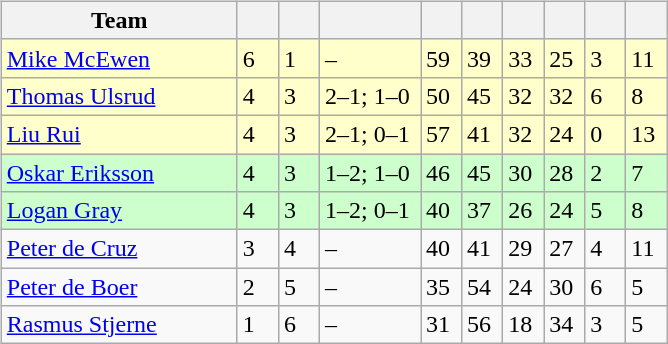<table table>
<tr>
<td valign=top width=10%><br><table class=wikitable>
<tr>
<th width=150>Team</th>
<th width=20></th>
<th width=20></th>
<th width=60></th>
<th width=20></th>
<th width=20></th>
<th width=20></th>
<th width=20></th>
<th width=20></th>
<th width=20></th>
</tr>
<tr bgcolor=#ffffcc>
<td> <a href='#'>Mike McEwen</a></td>
<td>6</td>
<td>1</td>
<td>–</td>
<td>59</td>
<td>39</td>
<td>33</td>
<td>25</td>
<td>3</td>
<td>11</td>
</tr>
<tr bgcolor=#ffffcc>
<td> <a href='#'>Thomas Ulsrud</a></td>
<td>4</td>
<td>3</td>
<td>2–1; 1–0</td>
<td>50</td>
<td>45</td>
<td>32</td>
<td>32</td>
<td>6</td>
<td>8</td>
</tr>
<tr bgcolor=#ffffcc>
<td> <a href='#'>Liu Rui</a></td>
<td>4</td>
<td>3</td>
<td>2–1; 0–1</td>
<td>57</td>
<td>41</td>
<td>32</td>
<td>24</td>
<td>0</td>
<td>13</td>
</tr>
<tr bgcolor=#ccffcc>
<td> <a href='#'>Oskar Eriksson</a></td>
<td>4</td>
<td>3</td>
<td>1–2; 1–0</td>
<td>46</td>
<td>45</td>
<td>30</td>
<td>28</td>
<td>2</td>
<td>7</td>
</tr>
<tr bgcolor=#ccffcc>
<td> <a href='#'>Logan Gray</a></td>
<td>4</td>
<td>3</td>
<td>1–2; 0–1</td>
<td>40</td>
<td>37</td>
<td>26</td>
<td>24</td>
<td>5</td>
<td>8</td>
</tr>
<tr>
<td> <a href='#'>Peter de Cruz</a></td>
<td>3</td>
<td>4</td>
<td>–</td>
<td>40</td>
<td>41</td>
<td>29</td>
<td>27</td>
<td>4</td>
<td>11</td>
</tr>
<tr>
<td> <a href='#'>Peter de Boer</a></td>
<td>2</td>
<td>5</td>
<td>–</td>
<td>35</td>
<td>54</td>
<td>24</td>
<td>30</td>
<td>6</td>
<td>5</td>
</tr>
<tr>
<td> <a href='#'>Rasmus Stjerne</a></td>
<td>1</td>
<td>6</td>
<td>–</td>
<td>31</td>
<td>56</td>
<td>18</td>
<td>34</td>
<td>3</td>
<td>5</td>
</tr>
</table>
</td>
</tr>
</table>
